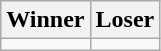<table class=wikitable>
<tr>
<th>Winner</th>
<th>Loser</th>
</tr>
<tr>
<td></td>
<td></td>
</tr>
</table>
